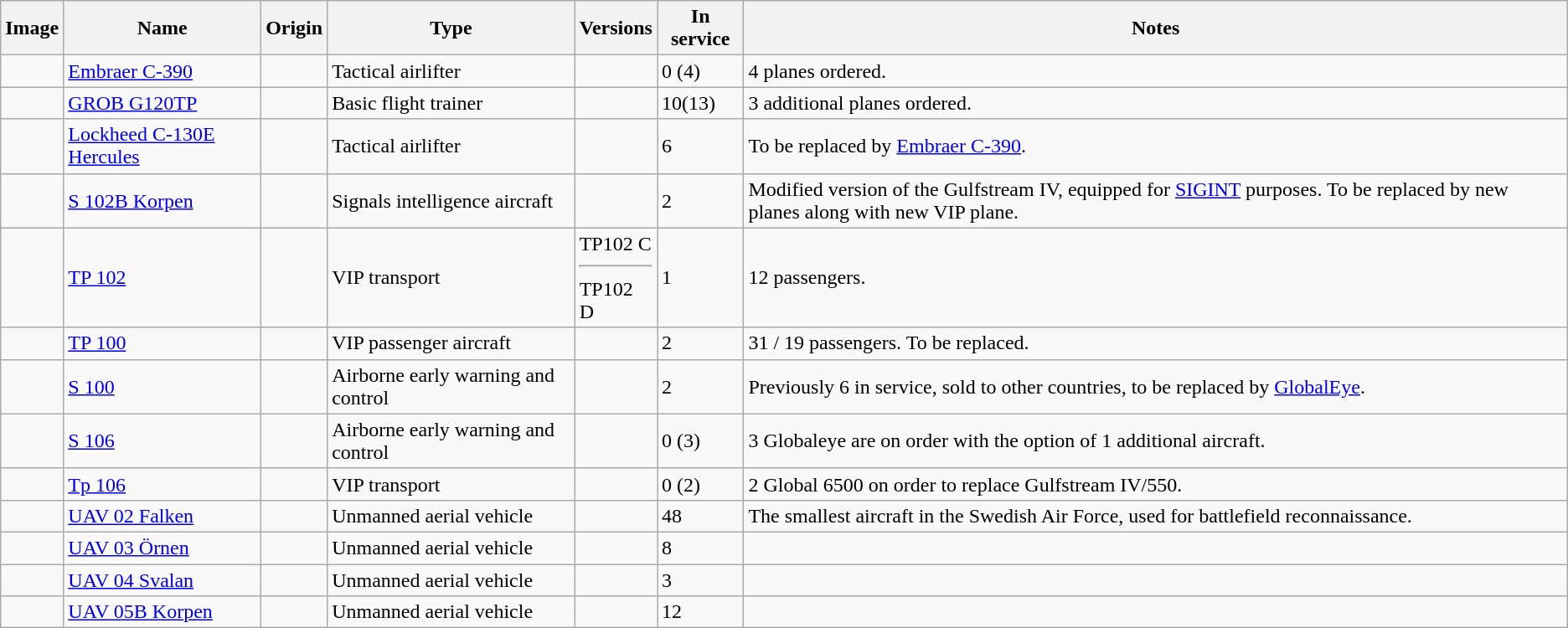<table class="wikitable">
<tr>
<th>Image</th>
<th>Name</th>
<th>Origin</th>
<th>Type</th>
<th>Versions</th>
<th>In service</th>
<th>Notes</th>
</tr>
<tr>
<td></td>
<td><a href='#'>Embraer C-390</a></td>
<td></td>
<td>Tactical airlifter</td>
<td></td>
<td>0 (4)</td>
<td>4 planes ordered.</td>
</tr>
<tr>
<td></td>
<td><a href='#'>GROB G120TP</a></td>
<td></td>
<td>Basic flight trainer</td>
<td></td>
<td>10(13)</td>
<td>3 additional planes ordered.</td>
</tr>
<tr>
<td></td>
<td><a href='#'>Lockheed C-130E Hercules</a></td>
<td></td>
<td>Tactical airlifter</td>
<td></td>
<td>6</td>
<td>To be replaced by <a href='#'>Embraer C-390</a>.</td>
</tr>
<tr>
<td></td>
<td><a href='#'>S 102B Korpen</a></td>
<td><br></td>
<td>Signals intelligence aircraft</td>
<td></td>
<td>2</td>
<td>Modified version of the Gulfstream IV, equipped for <a href='#'>SIGINT</a> purposes. To be replaced by new planes along with new VIP plane.</td>
</tr>
<tr>
<td></td>
<td><a href='#'>TP 102</a></td>
<td></td>
<td>VIP transport</td>
<td>TP102 C<hr>TP102 D</td>
<td>1</td>
<td>12 passengers.</td>
</tr>
<tr>
<td></td>
<td><a href='#'>TP 100</a></td>
<td></td>
<td>VIP passenger aircraft</td>
<td></td>
<td>2</td>
<td>31 / 19 passengers. To be replaced.</td>
</tr>
<tr>
<td></td>
<td><a href='#'>S 100</a></td>
<td></td>
<td>Airborne early warning and control</td>
<td></td>
<td>2</td>
<td>Previously 6 in service, sold to other countries, to be replaced by <a href='#'>GlobalEye</a>.</td>
</tr>
<tr>
<td></td>
<td><a href='#'>S 106</a></td>
<td><br></td>
<td>Airborne early warning and control</td>
<td></td>
<td>0 (3)</td>
<td>3 Globaleye are on order with the option of 1 additional aircraft.</td>
</tr>
<tr>
<td></td>
<td><a href='#'>Tp 106</a></td>
<td></td>
<td>VIP transport</td>
<td></td>
<td>0 (2)</td>
<td>2 Global 6500 on order to replace Gulfstream IV/550.</td>
</tr>
<tr>
<td></td>
<td><a href='#'>UAV 02 Falken</a></td>
<td></td>
<td>Unmanned aerial vehicle</td>
<td></td>
<td>48</td>
<td>The smallest aircraft in the Swedish Air Force, used for battlefield reconnaissance.</td>
</tr>
<tr>
<td></td>
<td><a href='#'>UAV 03 Örnen</a></td>
<td></td>
<td>Unmanned aerial vehicle</td>
<td></td>
<td>8</td>
<td></td>
</tr>
<tr>
<td></td>
<td><a href='#'>UAV 04 Svalan</a></td>
<td></td>
<td>Unmanned aerial vehicle</td>
<td></td>
<td>3</td>
<td></td>
</tr>
<tr>
<td></td>
<td><a href='#'>UAV 05B Korpen</a></td>
<td></td>
<td>Unmanned aerial vehicle</td>
<td></td>
<td>12</td>
<td></td>
</tr>
</table>
